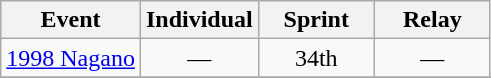<table class="wikitable" style="text-align: center;">
<tr ">
<th>Event</th>
<th style="width:70px;">Individual</th>
<th style="width:70px;">Sprint</th>
<th style="width:70px;">Relay</th>
</tr>
<tr>
<td align=left> <a href='#'>1998 Nagano</a></td>
<td>—</td>
<td>34th</td>
<td>—</td>
</tr>
<tr>
</tr>
</table>
